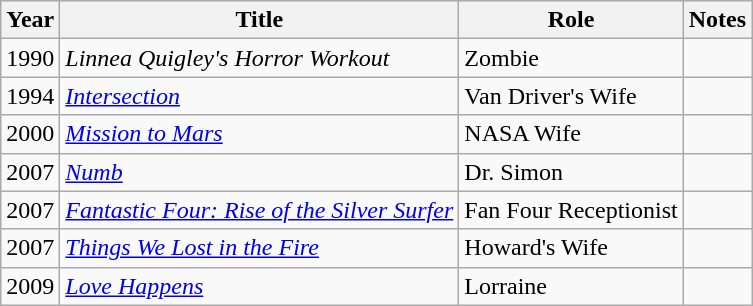<table class="wikitable sortable">
<tr>
<th>Year</th>
<th>Title</th>
<th>Role</th>
<th>Notes</th>
</tr>
<tr>
<td>1990</td>
<td><em>Linnea Quigley's Horror Workout</em></td>
<td>Zombie</td>
<td></td>
</tr>
<tr>
<td>1994</td>
<td><a href='#'><em>Intersection</em></a></td>
<td>Van Driver's Wife</td>
<td></td>
</tr>
<tr>
<td>2000</td>
<td><em><a href='#'>Mission to Mars</a></em></td>
<td>NASA Wife</td>
<td></td>
</tr>
<tr>
<td>2007</td>
<td><a href='#'><em>Numb</em></a></td>
<td>Dr. Simon</td>
<td></td>
</tr>
<tr>
<td>2007</td>
<td><em><a href='#'>Fantastic Four: Rise of the Silver Surfer</a></em></td>
<td>Fan Four Receptionist</td>
<td></td>
</tr>
<tr>
<td>2007</td>
<td><a href='#'><em>Things We Lost in the Fire</em></a></td>
<td>Howard's Wife</td>
<td></td>
</tr>
<tr>
<td>2009</td>
<td><a href='#'><em>Love Happens</em></a></td>
<td>Lorraine</td>
<td></td>
</tr>
</table>
